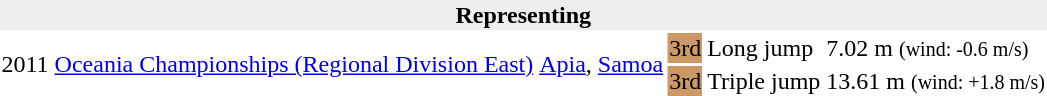<table>
<tr>
<th bgcolor="#eeeeee" colspan="6">Representing </th>
</tr>
<tr>
<td rowspan=2>2011</td>
<td rowspan=2><a href='#'>Oceania Championships (Regional Division East)</a></td>
<td rowspan=2><a href='#'>Apia</a>, <a href='#'>Samoa</a></td>
<td bgcolor=cc9966>3rd</td>
<td>Long jump</td>
<td>7.02 m <small>(wind: -0.6 m/s)</small></td>
</tr>
<tr>
<td bgcolor=cc9966>3rd</td>
<td>Triple jump</td>
<td>13.61 m <small>(wind: +1.8 m/s)</small></td>
</tr>
</table>
